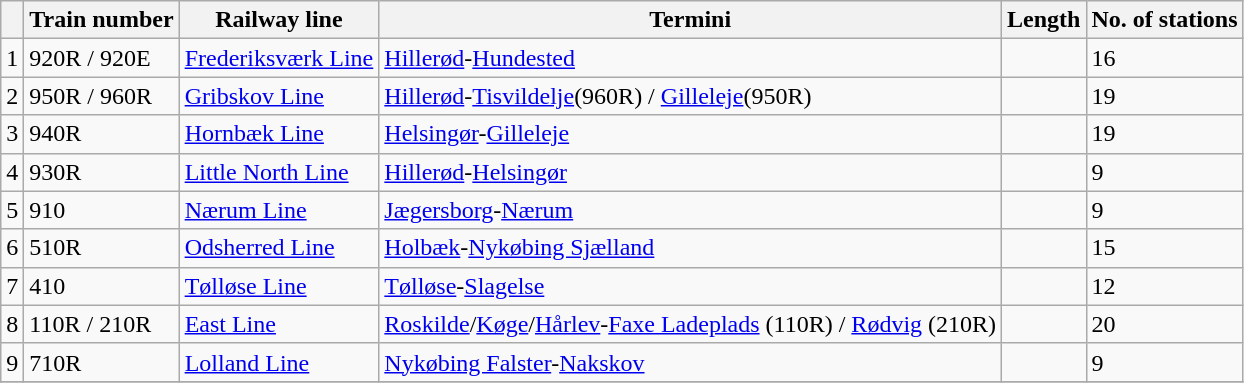<table class=wikitable>
<tr>
<th></th>
<th>Train number</th>
<th>Railway line</th>
<th>Termini</th>
<th>Length</th>
<th>No. of stations</th>
</tr>
<tr>
<td>1</td>
<td>920R / 920E</td>
<td><a href='#'>Frederiksværk Line</a></td>
<td><a href='#'>Hillerød</a>-<a href='#'>Hundested</a></td>
<td></td>
<td>16</td>
</tr>
<tr>
<td>2</td>
<td>950R / 960R</td>
<td><a href='#'>Gribskov Line</a></td>
<td><a href='#'>Hillerød</a>-<a href='#'>Tisvildelje</a>(960R) / <a href='#'>Gilleleje</a>(950R)</td>
<td></td>
<td>19</td>
</tr>
<tr>
<td>3</td>
<td>940R</td>
<td><a href='#'>Hornbæk Line</a></td>
<td><a href='#'>Helsingør</a>-<a href='#'>Gilleleje</a></td>
<td></td>
<td>19</td>
</tr>
<tr>
<td>4</td>
<td>930R</td>
<td><a href='#'>Little North Line</a></td>
<td><a href='#'>Hillerød</a>-<a href='#'>Helsingør</a></td>
<td></td>
<td>9</td>
</tr>
<tr>
<td>5</td>
<td>910</td>
<td><a href='#'>Nærum Line</a></td>
<td><a href='#'>Jægersborg</a>-<a href='#'>Nærum</a></td>
<td></td>
<td>9</td>
</tr>
<tr>
<td>6</td>
<td>510R</td>
<td><a href='#'>Odsherred Line</a></td>
<td><a href='#'>Holbæk</a>-<a href='#'>Nykøbing Sjælland</a></td>
<td></td>
<td>15</td>
</tr>
<tr>
<td>7</td>
<td>410</td>
<td><a href='#'>Tølløse Line</a></td>
<td><a href='#'>Tølløse</a>-<a href='#'>Slagelse</a></td>
<td></td>
<td>12</td>
</tr>
<tr>
<td>8</td>
<td>110R / 210R</td>
<td><a href='#'>East Line</a></td>
<td><a href='#'>Roskilde</a>/<a href='#'>Køge</a>/<a href='#'>Hårlev</a>-<a href='#'>Faxe Ladeplads</a> (110R) / <a href='#'>Rødvig</a> (210R)</td>
<td></td>
<td>20</td>
</tr>
<tr>
<td>9</td>
<td>710R</td>
<td><a href='#'>Lolland Line</a></td>
<td><a href='#'>Nykøbing Falster</a>-<a href='#'>Nakskov</a></td>
<td></td>
<td>9</td>
</tr>
<tr>
</tr>
</table>
